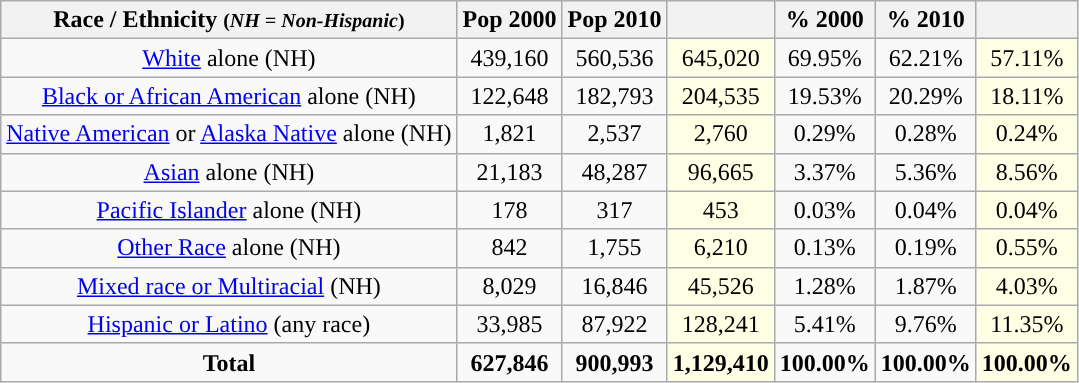<table class="wikitable" style="text-align:center;">
<tr>
<th>Race / Ethnicity <small>(<em>NH = Non-Hispanic</em>)</small></th>
<th>Pop 2000</th>
<th>Pop 2010</th>
<th></th>
<th>% 2000</th>
<th>% 2010</th>
<th></th>
</tr>
<tr>
<td><a href='#'>White</a> alone (NH)</td>
<td>439,160</td>
<td>560,536</td>
<td style='background: #ffffe6;'>645,020</td>
<td>69.95%</td>
<td>62.21%</td>
<td style='background: #ffffe6;'>57.11%</td>
</tr>
<tr>
<td><a href='#'>Black or African American</a> alone (NH)</td>
<td>122,648</td>
<td>182,793</td>
<td style='background: #ffffe6;'>204,535</td>
<td>19.53%</td>
<td>20.29%</td>
<td style='background: #ffffe6;'>18.11%</td>
</tr>
<tr>
<td><a href='#'>Native American</a> or <a href='#'>Alaska Native</a> alone (NH)</td>
<td>1,821</td>
<td>2,537</td>
<td style='background: #ffffe6;'>2,760</td>
<td>0.29%</td>
<td>0.28%</td>
<td style='background: #ffffe6;'>0.24%</td>
</tr>
<tr>
<td><a href='#'>Asian</a> alone (NH)</td>
<td>21,183</td>
<td>48,287</td>
<td style='background: #ffffe6;'>96,665</td>
<td>3.37%</td>
<td>5.36%</td>
<td style='background: #ffffe6;'>8.56%</td>
</tr>
<tr>
<td><a href='#'>Pacific Islander</a> alone (NH)</td>
<td>178</td>
<td>317</td>
<td style='background: #ffffe6;'>453</td>
<td>0.03%</td>
<td>0.04%</td>
<td style='background: #ffffe6;'>0.04%</td>
</tr>
<tr>
<td><a href='#'>Other Race</a> alone (NH)</td>
<td>842</td>
<td>1,755</td>
<td style='background: #ffffe6;'>6,210</td>
<td>0.13%</td>
<td>0.19%</td>
<td style='background: #ffffe6;'>0.55%</td>
</tr>
<tr>
<td><a href='#'>Mixed race or Multiracial</a> (NH)</td>
<td>8,029</td>
<td>16,846</td>
<td style='background: #ffffe6;'>45,526</td>
<td>1.28%</td>
<td>1.87%</td>
<td style='background: #ffffe6;'>4.03%</td>
</tr>
<tr>
<td><a href='#'>Hispanic or Latino</a> (any race)</td>
<td>33,985</td>
<td>87,922</td>
<td style='background: #ffffe6;'>128,241</td>
<td>5.41%</td>
<td>9.76%</td>
<td style='background: #ffffe6;'>11.35%</td>
</tr>
<tr>
<td><strong>Total</strong></td>
<td><strong>627,846</strong></td>
<td><strong>900,993</strong></td>
<td style='background: #ffffe6;'><strong>1,129,410</strong></td>
<td><strong>100.00%</strong></td>
<td><strong>100.00%</strong></td>
<td style='background: #ffffe6;'><strong>100.00%</strong></td>
</tr>
</table>
